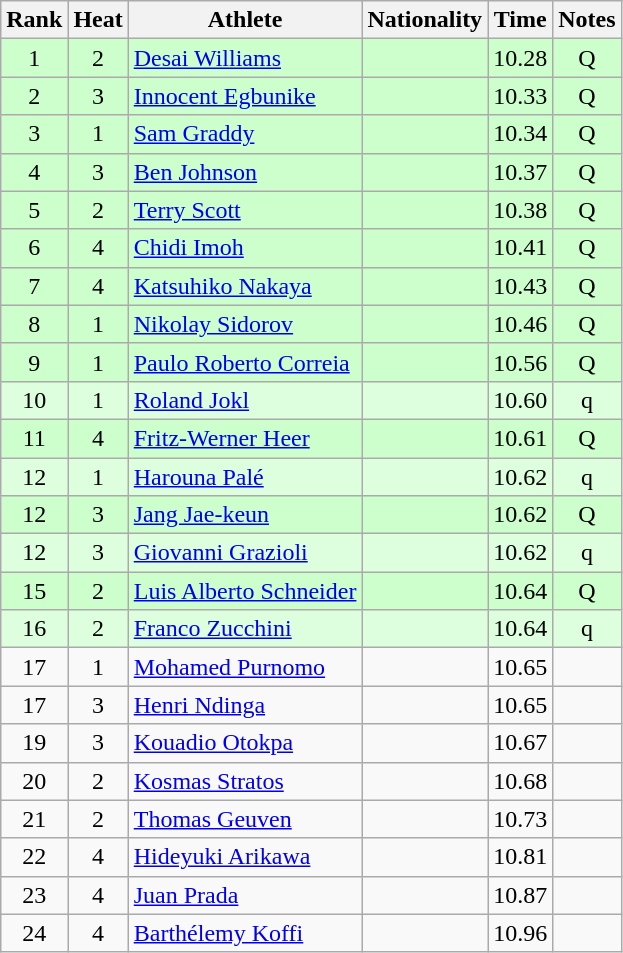<table class="wikitable sortable" style="text-align:center">
<tr>
<th>Rank</th>
<th>Heat</th>
<th>Athlete</th>
<th>Nationality</th>
<th>Time</th>
<th>Notes</th>
</tr>
<tr bgcolor=ccffcc>
<td>1</td>
<td>2</td>
<td align=left><a href='#'>Desai Williams</a></td>
<td align=left></td>
<td>10.28</td>
<td>Q</td>
</tr>
<tr bgcolor=ccffcc>
<td>2</td>
<td>3</td>
<td align=left><a href='#'>Innocent Egbunike</a></td>
<td align=left></td>
<td>10.33</td>
<td>Q</td>
</tr>
<tr bgcolor=ccffcc>
<td>3</td>
<td>1</td>
<td align=left><a href='#'>Sam Graddy</a></td>
<td align=left></td>
<td>10.34</td>
<td>Q</td>
</tr>
<tr bgcolor=ccffcc>
<td>4</td>
<td>3</td>
<td align=left><a href='#'>Ben Johnson</a></td>
<td align=left></td>
<td>10.37</td>
<td>Q</td>
</tr>
<tr bgcolor=ccffcc>
<td>5</td>
<td>2</td>
<td align=left><a href='#'>Terry Scott</a></td>
<td align=left></td>
<td>10.38</td>
<td>Q</td>
</tr>
<tr bgcolor=ccffcc>
<td>6</td>
<td>4</td>
<td align=left><a href='#'>Chidi Imoh</a></td>
<td align=left></td>
<td>10.41</td>
<td>Q</td>
</tr>
<tr bgcolor=ccffcc>
<td>7</td>
<td>4</td>
<td align=left><a href='#'>Katsuhiko Nakaya</a></td>
<td align=left></td>
<td>10.43</td>
<td>Q</td>
</tr>
<tr bgcolor=ccffcc>
<td>8</td>
<td>1</td>
<td align=left><a href='#'>Nikolay Sidorov</a></td>
<td align=left></td>
<td>10.46</td>
<td>Q</td>
</tr>
<tr bgcolor=ccffcc>
<td>9</td>
<td>1</td>
<td align=left><a href='#'>Paulo Roberto Correia</a></td>
<td align=left></td>
<td>10.56</td>
<td>Q</td>
</tr>
<tr bgcolor=ddffdd>
<td>10</td>
<td>1</td>
<td align=left><a href='#'>Roland Jokl</a></td>
<td align=left></td>
<td>10.60</td>
<td>q</td>
</tr>
<tr bgcolor=ccffcc>
<td>11</td>
<td>4</td>
<td align=left><a href='#'>Fritz-Werner Heer</a></td>
<td align=left></td>
<td>10.61</td>
<td>Q</td>
</tr>
<tr bgcolor=ddffdd>
<td>12</td>
<td>1</td>
<td align=left><a href='#'>Harouna Palé</a></td>
<td align=left></td>
<td>10.62</td>
<td>q</td>
</tr>
<tr bgcolor=ccffcc>
<td>12</td>
<td>3</td>
<td align=left><a href='#'>Jang Jae-keun</a></td>
<td align=left></td>
<td>10.62</td>
<td>Q</td>
</tr>
<tr bgcolor=ddffdd>
<td>12</td>
<td>3</td>
<td align=left><a href='#'>Giovanni Grazioli</a></td>
<td align=left></td>
<td>10.62</td>
<td>q</td>
</tr>
<tr bgcolor=ccffcc>
<td>15</td>
<td>2</td>
<td align=left><a href='#'>Luis Alberto Schneider</a></td>
<td align=left></td>
<td>10.64</td>
<td>Q</td>
</tr>
<tr bgcolor=ddffdd>
<td>16</td>
<td>2</td>
<td align=left><a href='#'>Franco Zucchini</a></td>
<td align=left></td>
<td>10.64</td>
<td>q</td>
</tr>
<tr>
<td>17</td>
<td>1</td>
<td align=left><a href='#'>Mohamed Purnomo</a></td>
<td align=left></td>
<td>10.65</td>
<td></td>
</tr>
<tr>
<td>17</td>
<td>3</td>
<td align=left><a href='#'>Henri Ndinga</a></td>
<td align=left></td>
<td>10.65</td>
<td></td>
</tr>
<tr>
<td>19</td>
<td>3</td>
<td align=left><a href='#'>Kouadio Otokpa</a></td>
<td align=left></td>
<td>10.67</td>
<td></td>
</tr>
<tr>
<td>20</td>
<td>2</td>
<td align=left><a href='#'>Kosmas Stratos</a></td>
<td align=left></td>
<td>10.68</td>
<td></td>
</tr>
<tr>
<td>21</td>
<td>2</td>
<td align=left><a href='#'>Thomas Geuven</a></td>
<td align=left></td>
<td>10.73</td>
<td></td>
</tr>
<tr>
<td>22</td>
<td>4</td>
<td align=left><a href='#'>Hideyuki Arikawa</a></td>
<td align=left></td>
<td>10.81</td>
<td></td>
</tr>
<tr>
<td>23</td>
<td>4</td>
<td align=left><a href='#'>Juan Prada</a></td>
<td align=left></td>
<td>10.87</td>
<td></td>
</tr>
<tr>
<td>24</td>
<td>4</td>
<td align=left><a href='#'>Barthélemy Koffi</a></td>
<td align=left></td>
<td>10.96</td>
<td></td>
</tr>
</table>
